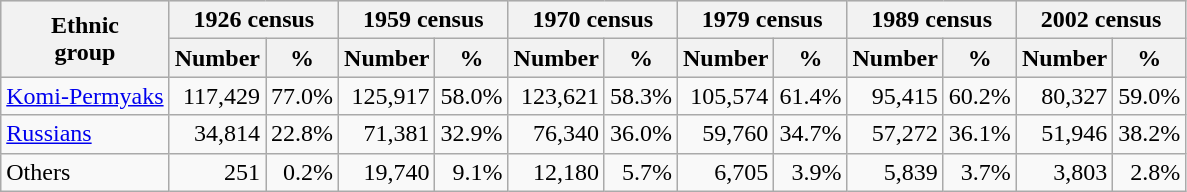<table class="wikitable" style="text-align: right;">
<tr bgcolor="#e0e0e0">
<th rowspan="2">Ethnic<br>group</th>
<th colspan="2">1926 census</th>
<th colspan="2">1959 census</th>
<th colspan="2">1970 census</th>
<th colspan="2">1979 census</th>
<th colspan="2">1989 census</th>
<th colspan="2">2002 census</th>
</tr>
<tr bgcolor="#e0e0e0">
<th>Number</th>
<th>%</th>
<th>Number</th>
<th>%</th>
<th>Number</th>
<th>%</th>
<th>Number</th>
<th>%</th>
<th>Number</th>
<th>%</th>
<th>Number</th>
<th>%</th>
</tr>
<tr>
<td align="left"><a href='#'>Komi-Permyaks</a></td>
<td>117,429</td>
<td>77.0%</td>
<td>125,917</td>
<td>58.0%</td>
<td>123,621</td>
<td>58.3%</td>
<td>105,574</td>
<td>61.4%</td>
<td>95,415</td>
<td>60.2%</td>
<td>80,327</td>
<td>59.0%</td>
</tr>
<tr>
<td align="left"><a href='#'>Russians</a></td>
<td>34,814</td>
<td>22.8%</td>
<td>71,381</td>
<td>32.9%</td>
<td>76,340</td>
<td>36.0%</td>
<td>59,760</td>
<td>34.7%</td>
<td>57,272</td>
<td>36.1%</td>
<td>51,946</td>
<td>38.2%</td>
</tr>
<tr>
<td align="left">Others</td>
<td>251</td>
<td>0.2%</td>
<td>19,740</td>
<td>9.1%</td>
<td>12,180</td>
<td>5.7%</td>
<td>6,705</td>
<td>3.9%</td>
<td>5,839</td>
<td>3.7%</td>
<td>3,803</td>
<td>2.8%</td>
</tr>
</table>
